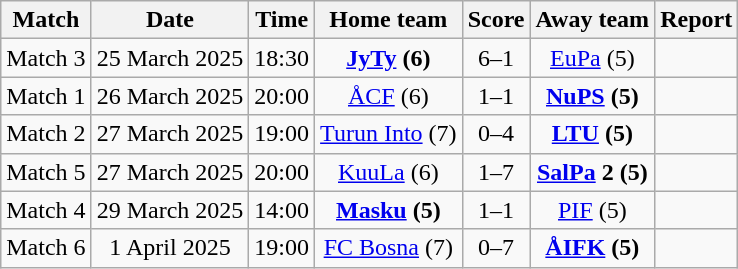<table class="wikitable" style="text-align:center">
<tr>
<th style= width="40px">Match</th>
<th style= width="40px">Date</th>
<th style= width="40px">Time</th>
<th style= width="150px">Home team</th>
<th style= width="60px">Score</th>
<th style= width="150px">Away team</th>
<th style= width="30px">Report</th>
</tr>
<tr>
<td>Match 3</td>
<td>25 March 2025</td>
<td>18:30</td>
<td><strong><a href='#'>JyTy</a> (6)</strong></td>
<td>6–1</td>
<td><a href='#'>EuPa</a> (5)</td>
<td></td>
</tr>
<tr>
<td>Match 1</td>
<td>26 March 2025</td>
<td>20:00</td>
<td><a href='#'>ÅCF</a> (6)</td>
<td>1–1 </td>
<td><strong><a href='#'>NuPS</a> (5)</strong></td>
<td></td>
</tr>
<tr>
<td>Match 2</td>
<td>27 March 2025</td>
<td>19:00</td>
<td><a href='#'>Turun Into</a> (7)</td>
<td>0–4</td>
<td><strong><a href='#'>LTU</a> (5)</strong></td>
<td></td>
</tr>
<tr>
<td>Match 5</td>
<td>27 March 2025</td>
<td>20:00</td>
<td><a href='#'>KuuLa</a> (6)</td>
<td>1–7</td>
<td><strong><a href='#'>SalPa</a> 2 (5)</strong></td>
<td></td>
</tr>
<tr>
<td>Match 4</td>
<td>29 March 2025</td>
<td>14:00</td>
<td><strong><a href='#'>Masku</a> (5)</strong></td>
<td>1–1 </td>
<td><a href='#'>PIF</a> (5)</td>
<td></td>
</tr>
<tr>
<td>Match 6</td>
<td>1 April 2025</td>
<td>19:00</td>
<td><a href='#'>FC Bosna</a> (7)</td>
<td>0–7</td>
<td><strong><a href='#'>ÅIFK</a> (5)</strong></td>
<td></td>
</tr>
</table>
